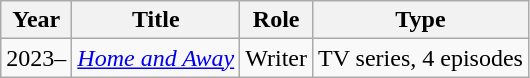<table class="wikitable">
<tr>
<th>Year</th>
<th>Title</th>
<th>Role</th>
<th>Type</th>
</tr>
<tr>
<td>2023–</td>
<td><em><a href='#'>Home and Away</a></em></td>
<td>Writer</td>
<td>TV series, 4 episodes</td>
</tr>
</table>
